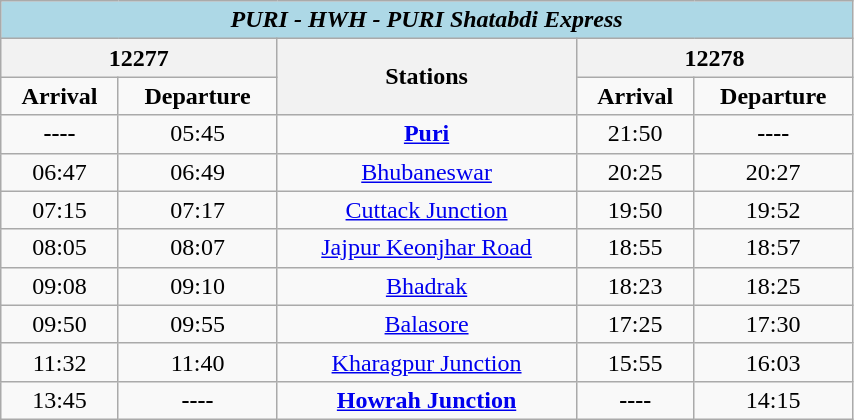<table class="wikitable" width="45%" style="text-align: center;">
<tr>
<th colspan="5" align="center" style="background:#ADD8E6;"><span><em>PURI - HWH - PURI Shatabdi Express</em></span></th>
</tr>
<tr>
<th colspan="2">12277</th>
<th rowspan="2">Stations</th>
<th colspan="2">12278</th>
</tr>
<tr>
<td><strong>Arrival</strong></td>
<td><strong>Departure</strong></td>
<td><strong>Arrival</strong></td>
<td><strong>Departure</strong></td>
</tr>
<tr>
<td><strong>----</strong></td>
<td>05:45</td>
<td><strong><a href='#'>Puri</a></strong></td>
<td>21:50</td>
<td><strong>----</strong></td>
</tr>
<tr>
<td>06:47</td>
<td>06:49</td>
<td><a href='#'>Bhubaneswar</a></td>
<td>20:25</td>
<td>20:27</td>
</tr>
<tr>
<td>07:15</td>
<td>07:17</td>
<td><a href='#'>Cuttack Junction</a></td>
<td>19:50</td>
<td>19:52</td>
</tr>
<tr>
<td>08:05</td>
<td>08:07</td>
<td><a href='#'>Jajpur Keonjhar Road</a></td>
<td>18:55</td>
<td>18:57</td>
</tr>
<tr>
<td>09:08</td>
<td>09:10</td>
<td><a href='#'>Bhadrak</a></td>
<td>18:23</td>
<td>18:25</td>
</tr>
<tr>
<td>09:50</td>
<td>09:55</td>
<td><a href='#'>Balasore</a></td>
<td>17:25</td>
<td>17:30</td>
</tr>
<tr>
<td>11:32</td>
<td>11:40</td>
<td><a href='#'>Kharagpur Junction</a></td>
<td>15:55</td>
<td>16:03</td>
</tr>
<tr>
<td>13:45</td>
<td><strong>----</strong></td>
<td><strong><a href='#'>Howrah Junction</a></strong></td>
<td><strong>----</strong></td>
<td>14:15</td>
</tr>
</table>
